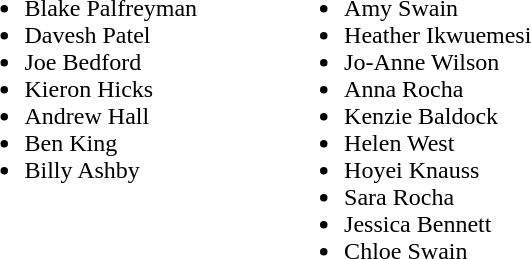<table>
<tr>
<td valign="top"><br><ul><li>Blake Palfreyman</li><li>Davesh Patel</li><li>Joe Bedford</li><li>Kieron Hicks</li><li>Andrew Hall</li><li>Ben King</li><li>Billy Ashby</li></ul></td>
<td width="50"> </td>
<td valign="top"><br><ul><li>Amy Swain</li><li>Heather Ikwuemesi</li><li>Jo-Anne Wilson</li><li>Anna Rocha</li><li>Kenzie Baldock</li><li>Helen West</li><li>Hoyei Knauss</li><li>Sara Rocha</li><li>Jessica Bennett</li><li>Chloe Swain</li></ul></td>
<td width="50"> </td>
</tr>
</table>
